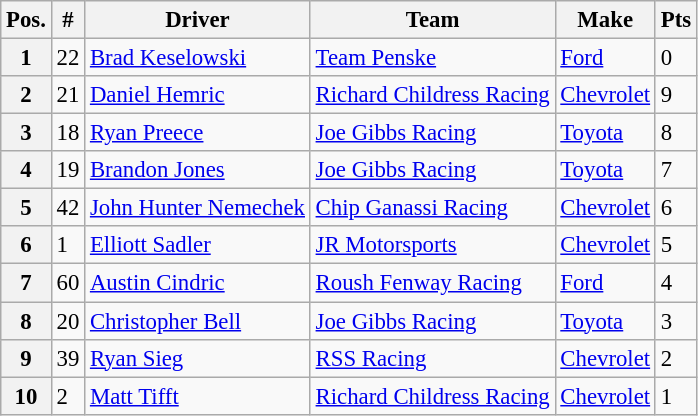<table class="wikitable" style="font-size:95%">
<tr>
<th>Pos.</th>
<th>#</th>
<th>Driver</th>
<th>Team</th>
<th>Make</th>
<th>Pts</th>
</tr>
<tr>
<th>1</th>
<td>22</td>
<td><a href='#'>Brad Keselowski</a></td>
<td><a href='#'>Team Penske</a></td>
<td><a href='#'>Ford</a></td>
<td>0</td>
</tr>
<tr>
<th>2</th>
<td>21</td>
<td><a href='#'>Daniel Hemric</a></td>
<td><a href='#'>Richard Childress Racing</a></td>
<td><a href='#'>Chevrolet</a></td>
<td>9</td>
</tr>
<tr>
<th>3</th>
<td>18</td>
<td><a href='#'>Ryan Preece</a></td>
<td><a href='#'>Joe Gibbs Racing</a></td>
<td><a href='#'>Toyota</a></td>
<td>8</td>
</tr>
<tr>
<th>4</th>
<td>19</td>
<td><a href='#'>Brandon Jones</a></td>
<td><a href='#'>Joe Gibbs Racing</a></td>
<td><a href='#'>Toyota</a></td>
<td>7</td>
</tr>
<tr>
<th>5</th>
<td>42</td>
<td><a href='#'>John Hunter Nemechek</a></td>
<td><a href='#'>Chip Ganassi Racing</a></td>
<td><a href='#'>Chevrolet</a></td>
<td>6</td>
</tr>
<tr>
<th>6</th>
<td>1</td>
<td><a href='#'>Elliott Sadler</a></td>
<td><a href='#'>JR Motorsports</a></td>
<td><a href='#'>Chevrolet</a></td>
<td>5</td>
</tr>
<tr>
<th>7</th>
<td>60</td>
<td><a href='#'>Austin Cindric</a></td>
<td><a href='#'>Roush Fenway Racing</a></td>
<td><a href='#'>Ford</a></td>
<td>4</td>
</tr>
<tr>
<th>8</th>
<td>20</td>
<td><a href='#'>Christopher Bell</a></td>
<td><a href='#'>Joe Gibbs Racing</a></td>
<td><a href='#'>Toyota</a></td>
<td>3</td>
</tr>
<tr>
<th>9</th>
<td>39</td>
<td><a href='#'>Ryan Sieg</a></td>
<td><a href='#'>RSS Racing</a></td>
<td><a href='#'>Chevrolet</a></td>
<td>2</td>
</tr>
<tr>
<th>10</th>
<td>2</td>
<td><a href='#'>Matt Tifft</a></td>
<td><a href='#'>Richard Childress Racing</a></td>
<td><a href='#'>Chevrolet</a></td>
<td>1</td>
</tr>
</table>
